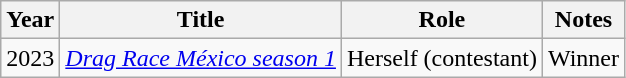<table class="wikitable plainrowheaders" style="text-align:left;">
<tr>
<th>Year</th>
<th>Title</th>
<th>Role</th>
<th>Notes</th>
</tr>
<tr>
<td>2023</td>
<td><em><a href='#'>Drag Race México season 1</a></em></td>
<td>Herself (contestant)</td>
<td>Winner</td>
</tr>
</table>
